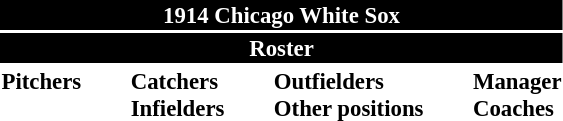<table class="toccolours" style="font-size: 95%;">
<tr>
<th colspan="10" style="background-color: black; color: white; text-align: center;">1914 Chicago White Sox</th>
</tr>
<tr>
<td colspan="10" style="background-color: black; color: white; text-align: center;"><strong>Roster</strong></td>
</tr>
<tr>
<td valign="top"><strong>Pitchers</strong><br>







</td>
<td width="25px"></td>
<td valign="top"><strong>Catchers</strong><br>



<strong>Infielders</strong>









</td>
<td width="25px"></td>
<td valign="top"><strong>Outfielders</strong><br>









<strong>Other positions</strong>

</td>
<td width="25px"></td>
<td valign="top"><strong>Manager</strong><br>
<strong>Coaches</strong>
</td>
</tr>
</table>
